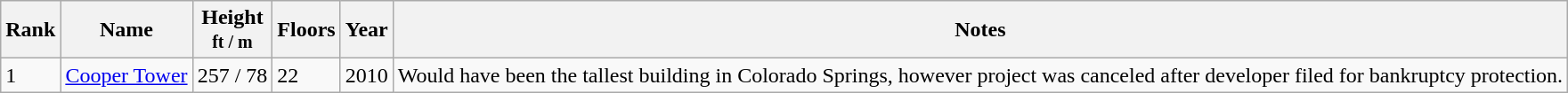<table class="wikitable sortable">
<tr>
<th>Rank</th>
<th>Name</th>
<th>Height<br><small>ft / m</small></th>
<th>Floors</th>
<th>Year</th>
<th class="unsortable">Notes</th>
</tr>
<tr>
<td>1</td>
<td><a href='#'>Cooper Tower</a></td>
<td>257 / 78</td>
<td>22</td>
<td>2010</td>
<td>Would have been the tallest building in Colorado Springs, however project was canceled after developer filed for bankruptcy protection.</td>
</tr>
</table>
